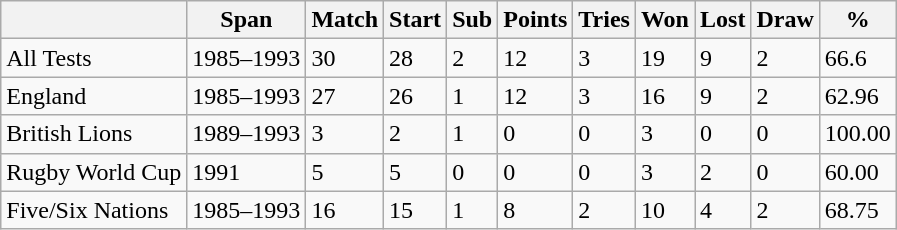<table class="wikitable">
<tr>
<th></th>
<th>Span</th>
<th>Match</th>
<th>Start</th>
<th>Sub</th>
<th>Points</th>
<th>Tries</th>
<th>Won</th>
<th>Lost</th>
<th>Draw</th>
<th>%</th>
</tr>
<tr>
<td>All Tests</td>
<td>1985–1993</td>
<td>30</td>
<td>28</td>
<td>2</td>
<td>12</td>
<td>3</td>
<td>19</td>
<td>9</td>
<td>2</td>
<td>66.6</td>
</tr>
<tr>
<td>England</td>
<td>1985–1993</td>
<td>27</td>
<td>26</td>
<td>1</td>
<td>12</td>
<td>3</td>
<td>16</td>
<td>9</td>
<td>2</td>
<td>62.96</td>
</tr>
<tr>
<td>British Lions</td>
<td>1989–1993</td>
<td>3</td>
<td>2</td>
<td>1</td>
<td>0</td>
<td>0</td>
<td>3</td>
<td>0</td>
<td>0</td>
<td>100.00</td>
</tr>
<tr>
<td>Rugby World Cup</td>
<td>1991</td>
<td>5</td>
<td>5</td>
<td>0</td>
<td>0</td>
<td>0</td>
<td>3</td>
<td>2</td>
<td>0</td>
<td>60.00</td>
</tr>
<tr>
<td>Five/Six Nations</td>
<td>1985–1993</td>
<td>16</td>
<td>15</td>
<td>1</td>
<td>8</td>
<td>2</td>
<td>10</td>
<td>4</td>
<td>2</td>
<td>68.75</td>
</tr>
</table>
